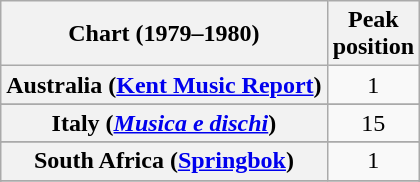<table class="wikitable sortable plainrowheaders" style="text-align:center">
<tr>
<th align="left">Chart (1979–1980)</th>
<th style="text-align:center;">Peak<br>position</th>
</tr>
<tr>
<th scope="row">Australia (<a href='#'>Kent Music Report</a>)</th>
<td style="text-align:center;">1</td>
</tr>
<tr>
</tr>
<tr>
</tr>
<tr>
</tr>
<tr>
<th scope="row">Italy (<em><a href='#'>Musica e dischi</a></em>)</th>
<td>15</td>
</tr>
<tr>
</tr>
<tr>
</tr>
<tr>
</tr>
<tr>
</tr>
<tr>
<th scope="row">South Africa (<a href='#'>Springbok</a>)</th>
<td align="center">1</td>
</tr>
<tr>
</tr>
<tr>
</tr>
<tr>
</tr>
<tr>
</tr>
</table>
